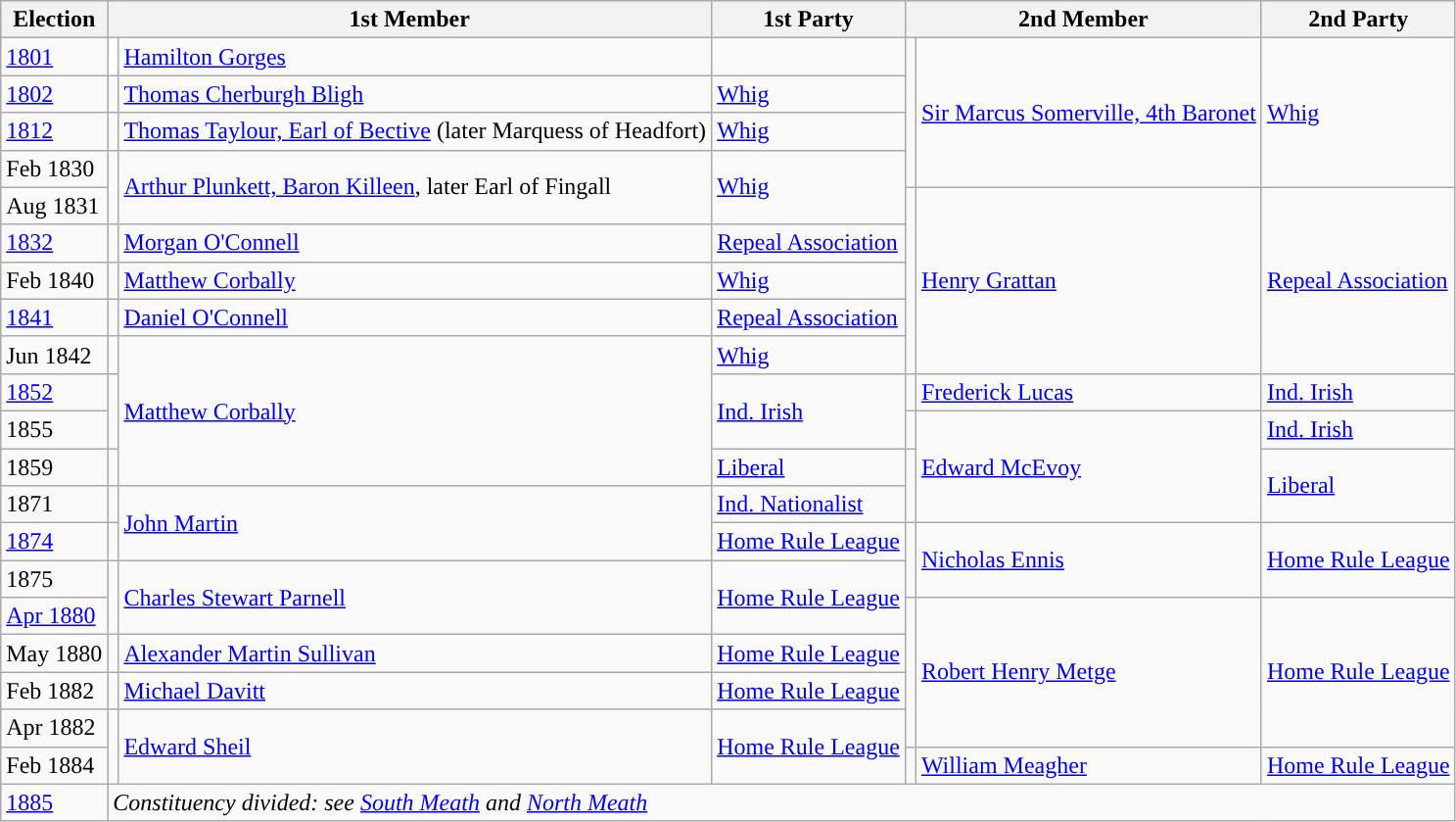<table class="wikitable">
<tr>
<th>Election</th>
<th colspan="2">1st Member</th>
<th>1st Party</th>
<th colspan="2">2nd Member</th>
<th>2nd Party</th>
</tr>
<tr>
<td><a href='#'>1801</a></td>
<td style="color:inherit;background-color: white"></td>
<td><a href='#'>Hamilton Gorges</a></td>
<td></td>
<td rowspan="4" style="color:inherit;background-color: "></td>
<td rowspan="4"><a href='#'>Sir Marcus Somerville, 4th Baronet</a></td>
<td rowspan="4"><a href='#'>Whig</a></td>
</tr>
<tr>
<td><a href='#'>1802</a></td>
<td style="color:inherit;background-color: "></td>
<td><a href='#'>Thomas Cherburgh Bligh</a></td>
<td><a href='#'>Whig</a></td>
</tr>
<tr>
<td><a href='#'>1812</a></td>
<td style="color:inherit;background-color: "></td>
<td><a href='#'>Thomas Taylour, Earl of Bective</a> (later Marquess of Headfort)</td>
<td><a href='#'>Whig</a></td>
</tr>
<tr>
<td>Feb 1830</td>
<td rowspan="2" style="color:inherit;background-color: "></td>
<td rowspan="2"><a href='#'>Arthur Plunkett, Baron Killeen</a>, later Earl of Fingall</td>
<td rowspan="2"><a href='#'>Whig</a></td>
</tr>
<tr>
<td>Aug 1831</td>
<td rowspan="5" style="color:inherit;background-color: "></td>
<td rowspan="5"><a href='#'>Henry Grattan</a></td>
<td rowspan="5"><a href='#'>Repeal Association</a></td>
</tr>
<tr>
<td><a href='#'>1832</a></td>
<td style="color:inherit;background-color: "></td>
<td><a href='#'>Morgan O'Connell</a></td>
<td><a href='#'>Repeal Association</a></td>
</tr>
<tr>
<td>Feb 1840</td>
<td style="color:inherit;background-color: "></td>
<td><a href='#'>Matthew Corbally</a></td>
<td><a href='#'>Whig</a></td>
</tr>
<tr>
<td><a href='#'>1841</a></td>
<td style="color:inherit;background-color: "></td>
<td><a href='#'>Daniel O'Connell</a></td>
<td rowspan="1"><a href='#'>Repeal Association</a></td>
</tr>
<tr>
<td>Jun 1842</td>
<td style="color:inherit;background-color: "></td>
<td rowspan="4"><a href='#'>Matthew Corbally</a></td>
<td><a href='#'>Whig</a></td>
</tr>
<tr>
<td><a href='#'>1852</a></td>
<td rowspan="2" style="color:inherit;background-color: "></td>
<td rowspan="2"><a href='#'>Ind. Irish</a></td>
<td style="color:inherit;background-color: "></td>
<td><a href='#'>Frederick Lucas</a></td>
<td><a href='#'>Ind. Irish</a></td>
</tr>
<tr>
<td>1855</td>
<td style="color:inherit;background-color: "></td>
<td rowspan="3"><a href='#'>Edward McEvoy</a></td>
<td><a href='#'>Ind. Irish</a></td>
</tr>
<tr>
<td>1859</td>
<td style="color:inherit;background-color: "></td>
<td><a href='#'>Liberal</a></td>
<td rowspan="2" style="color:inherit;background-color: "></td>
<td rowspan="2"><a href='#'>Liberal</a></td>
</tr>
<tr>
<td>1871</td>
<td style="color:inherit;background-color: "></td>
<td rowspan="2"><a href='#'>John Martin</a></td>
<td><a href='#'>Ind. Nationalist</a></td>
</tr>
<tr>
<td><a href='#'>1874</a></td>
<td style="color:inherit;background-color: "></td>
<td><a href='#'>Home Rule League</a></td>
<td rowspan="2" style="color:inherit;background-color: "></td>
<td rowspan="2"><a href='#'>Nicholas Ennis</a></td>
<td rowspan="2"><a href='#'>Home Rule League</a></td>
</tr>
<tr>
<td>1875</td>
<td rowspan="2" style="color:inherit;background-color: "></td>
<td rowspan="2"><a href='#'>Charles Stewart Parnell</a></td>
<td rowspan="2"><a href='#'>Home Rule League</a></td>
</tr>
<tr>
<td><a href='#'>Apr 1880</a></td>
<td rowspan="4" style="color:inherit;background-color: "></td>
<td rowspan="4"><a href='#'>Robert Henry Metge</a></td>
<td rowspan="4"><a href='#'>Home Rule League</a></td>
</tr>
<tr>
<td>May 1880</td>
<td style="color:inherit;background-color: "></td>
<td><a href='#'>Alexander Martin Sullivan</a></td>
<td><a href='#'>Home Rule League</a></td>
</tr>
<tr>
<td>Feb 1882</td>
<td style="color:inherit;background-color: "></td>
<td><a href='#'>Michael Davitt</a></td>
<td><a href='#'>Home Rule League</a></td>
</tr>
<tr>
<td>Apr 1882</td>
<td rowspan="2" style="color:inherit;background-color: "></td>
<td rowspan="2"><a href='#'>Edward Sheil</a></td>
<td rowspan="2"><a href='#'>Home Rule League</a></td>
</tr>
<tr>
<td>Feb 1884</td>
<td style="color:inherit;background-color: "></td>
<td><a href='#'>William Meagher</a></td>
<td><a href='#'>Home Rule League</a></td>
</tr>
<tr>
<td><a href='#'>1885</a></td>
<td colspan="6"><em>Constituency divided: see <a href='#'>South Meath</a> and <a href='#'>North Meath</a></em></td>
</tr>
</table>
